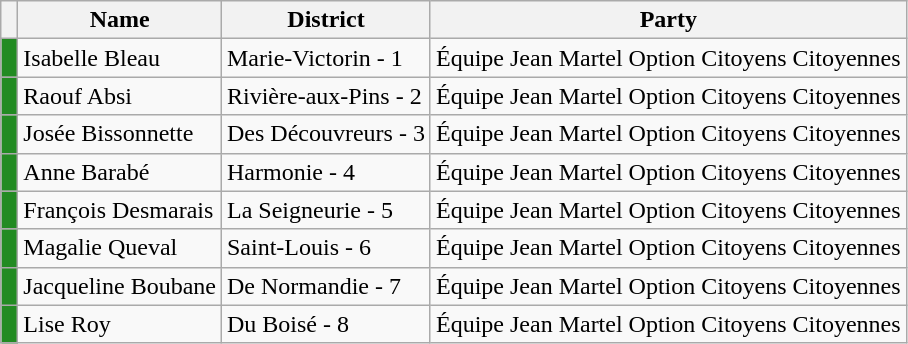<table class="wikitable sortable">
<tr>
<th></th>
<th>Name</th>
<th>District</th>
<th>Party</th>
</tr>
<tr>
<td style="background:#228b22; width:4px;"> </td>
<td>Isabelle Bleau</td>
<td>Marie-Victorin - 1</td>
<td>Équipe Jean Martel Option Citoyens Citoyennes</td>
</tr>
<tr>
<td style="background:#228b22; width:4px;"> </td>
<td>Raouf Absi</td>
<td>Rivière-aux-Pins - 2</td>
<td>Équipe Jean Martel Option Citoyens Citoyennes</td>
</tr>
<tr>
<td style="background:#228b22; width:4px;"> </td>
<td>Josée Bissonnette</td>
<td>Des Découvreurs - 3</td>
<td>Équipe Jean Martel Option Citoyens Citoyennes</td>
</tr>
<tr>
<td style="background:#228b22; width:4px;"> </td>
<td>Anne Barabé</td>
<td>Harmonie - 4</td>
<td>Équipe Jean Martel Option Citoyens Citoyennes</td>
</tr>
<tr>
<td style="background:#228b22; width:4px;"> </td>
<td>François Desmarais</td>
<td>La Seigneurie - 5</td>
<td>Équipe Jean Martel Option Citoyens Citoyennes</td>
</tr>
<tr>
<td style="background:#228b22; width:4px;"> </td>
<td>Magalie Queval</td>
<td>Saint-Louis - 6</td>
<td>Équipe Jean Martel Option Citoyens Citoyennes</td>
</tr>
<tr>
<td style="background:#228b22; width:4px;"> </td>
<td>Jacqueline Boubane</td>
<td>De Normandie - 7</td>
<td>Équipe Jean Martel Option Citoyens Citoyennes</td>
</tr>
<tr>
<td style="background:#228b22; width:4px;"> </td>
<td>Lise Roy</td>
<td>Du Boisé - 8</td>
<td>Équipe Jean Martel Option Citoyens Citoyennes</td>
</tr>
</table>
